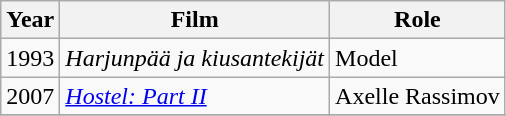<table class="wikitable">
<tr>
<th>Year</th>
<th>Film</th>
<th>Role</th>
</tr>
<tr>
<td>1993</td>
<td><em>Harjunpää ja kiusantekijät</em></td>
<td>Model</td>
</tr>
<tr>
<td>2007</td>
<td><em><a href='#'>Hostel: Part II</a></em></td>
<td>Axelle Rassimov</td>
</tr>
<tr>
</tr>
</table>
